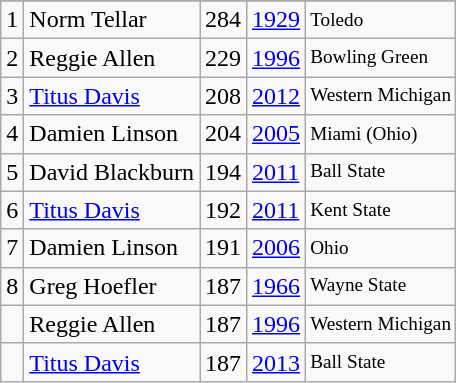<table class="wikitable">
<tr>
</tr>
<tr>
<td>1</td>
<td>Norm Tellar</td>
<td>284</td>
<td><a href='#'>1929</a></td>
<td style="font-size:80%;">Toledo</td>
</tr>
<tr>
<td>2</td>
<td>Reggie Allen</td>
<td>229</td>
<td><a href='#'>1996</a></td>
<td style="font-size:80%;">Bowling Green</td>
</tr>
<tr>
<td>3</td>
<td><a href='#'>Titus Davis</a></td>
<td>208</td>
<td><a href='#'>2012</a></td>
<td style="font-size:80%;">Western Michigan</td>
</tr>
<tr>
<td>4</td>
<td>Damien Linson</td>
<td>204</td>
<td><a href='#'>2005</a></td>
<td style="font-size:80%;">Miami (Ohio)</td>
</tr>
<tr>
<td>5</td>
<td>David Blackburn</td>
<td>194</td>
<td><a href='#'>2011</a></td>
<td style="font-size:80%;">Ball State</td>
</tr>
<tr>
<td>6</td>
<td><a href='#'>Titus Davis</a></td>
<td>192</td>
<td><a href='#'>2011</a></td>
<td style="font-size:80%;">Kent State</td>
</tr>
<tr>
<td>7</td>
<td>Damien Linson</td>
<td>191</td>
<td><a href='#'>2006</a></td>
<td style="font-size:80%;">Ohio</td>
</tr>
<tr>
<td>8</td>
<td>Greg Hoefler</td>
<td>187</td>
<td><a href='#'>1966</a></td>
<td style="font-size:80%;">Wayne State</td>
</tr>
<tr>
<td></td>
<td>Reggie Allen</td>
<td>187</td>
<td><a href='#'>1996</a></td>
<td style="font-size:80%;">Western Michigan</td>
</tr>
<tr>
<td></td>
<td><a href='#'>Titus Davis</a></td>
<td>187</td>
<td><a href='#'>2013</a></td>
<td style="font-size:80%;">Ball State</td>
</tr>
</table>
